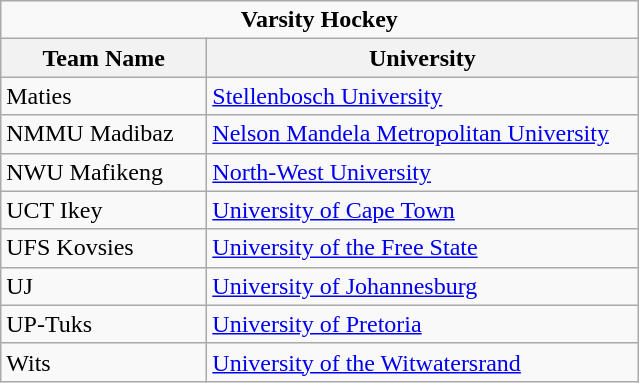<table class="wikitable">
<tr>
<td colspan=3 align=center><strong>Varsity Hockey</strong></td>
</tr>
<tr>
<th width="130">Team Name</th>
<th width="280">University</th>
</tr>
<tr>
<td>Maties</td>
<td><a href='#'>Stellenbosch University</a></td>
</tr>
<tr>
<td>NMMU Madibaz</td>
<td><a href='#'>Nelson Mandela Metropolitan University</a></td>
</tr>
<tr>
<td>NWU Mafikeng</td>
<td><a href='#'>North-West University</a></td>
</tr>
<tr>
<td>UCT Ikey</td>
<td><a href='#'>University of Cape Town</a></td>
</tr>
<tr>
<td>UFS Kovsies</td>
<td><a href='#'>University of the Free State</a></td>
</tr>
<tr>
<td>UJ</td>
<td><a href='#'>University of Johannesburg</a></td>
</tr>
<tr>
<td>UP-Tuks</td>
<td><a href='#'>University of Pretoria</a></td>
</tr>
<tr>
<td>Wits</td>
<td><a href='#'>University of the Witwatersrand</a></td>
</tr>
</table>
